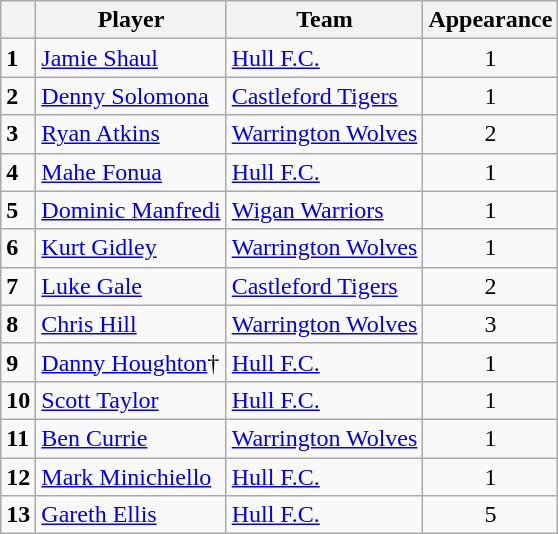<table class="wikitable">
<tr>
<th></th>
<th>Player</th>
<th>Team</th>
<th>Appearance</th>
</tr>
<tr>
<td><strong>1</strong></td>
<td> <a href='#'>Jamie Shaul</a></td>
<td> <a href='#'>Hull F.C.</a></td>
<td style="text-align:center;">1</td>
</tr>
<tr>
<td><strong>2</strong></td>
<td> <a href='#'>Denny Solomona</a></td>
<td> <a href='#'>Castleford Tigers</a></td>
<td style="text-align:center;">1</td>
</tr>
<tr>
<td><strong>3</strong></td>
<td> <a href='#'>Ryan Atkins</a></td>
<td> <a href='#'>Warrington Wolves</a></td>
<td style="text-align:center;">2</td>
</tr>
<tr>
<td><strong>4</strong></td>
<td> <a href='#'>Mahe Fonua</a></td>
<td> <a href='#'>Hull F.C.</a></td>
<td style="text-align:center;">1</td>
</tr>
<tr>
<td><strong>5</strong></td>
<td> <a href='#'>Dominic Manfredi</a></td>
<td> <a href='#'>Wigan Warriors</a></td>
<td style="text-align:center;">1</td>
</tr>
<tr>
<td><strong>6</strong></td>
<td> <a href='#'>Kurt Gidley</a></td>
<td> <a href='#'>Warrington Wolves</a></td>
<td style="text-align:center;">1</td>
</tr>
<tr>
<td><strong>7</strong></td>
<td> <a href='#'>Luke Gale</a></td>
<td> <a href='#'>Castleford Tigers</a></td>
<td style="text-align:center;">2</td>
</tr>
<tr>
<td><strong>8</strong></td>
<td> <a href='#'>Chris Hill</a></td>
<td> <a href='#'>Warrington Wolves</a></td>
<td style="text-align:center;">3</td>
</tr>
<tr>
<td><strong>9</strong></td>
<td> <a href='#'>Danny Houghton</a>†</td>
<td> <a href='#'>Hull F.C.</a></td>
<td style="text-align:center;">1</td>
</tr>
<tr>
<td><strong>10</strong></td>
<td> <a href='#'>Scott Taylor</a></td>
<td> <a href='#'>Hull F.C.</a></td>
<td style="text-align:center;">1</td>
</tr>
<tr>
<td><strong>11</strong></td>
<td> <a href='#'>Ben Currie</a></td>
<td> <a href='#'>Warrington Wolves</a></td>
<td style="text-align:center;">1</td>
</tr>
<tr>
<td><strong>12</strong></td>
<td> <a href='#'>Mark Minichiello</a></td>
<td> <a href='#'>Hull F.C.</a></td>
<td style="text-align:center;">1</td>
</tr>
<tr>
<td><strong>13</strong></td>
<td> <a href='#'>Gareth Ellis</a></td>
<td> <a href='#'>Hull F.C.</a></td>
<td style="text-align:center;">5</td>
</tr>
</table>
